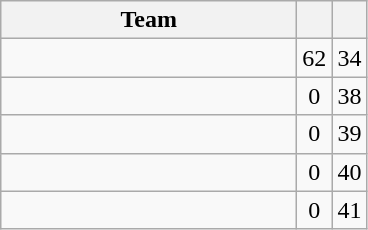<table class="wikitable" style="text-align:center">
<tr>
<th style="width:190px">Team</th>
<th></th>
<th></th>
</tr>
<tr>
<td style="text-align:left"></td>
<td>62</td>
<td>34</td>
</tr>
<tr>
<td style="text-align:left"></td>
<td>0</td>
<td>38</td>
</tr>
<tr>
<td style="text-align:left"></td>
<td>0</td>
<td>39</td>
</tr>
<tr>
<td style="text-align:left"></td>
<td>0</td>
<td>40</td>
</tr>
<tr>
<td style="text-align:left"></td>
<td>0</td>
<td>41</td>
</tr>
</table>
